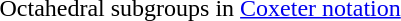<table width=480>
<tr>
<td></td>
</tr>
<tr>
<td>Octahedral subgroups in <a href='#'>Coxeter notation</a></td>
</tr>
</table>
